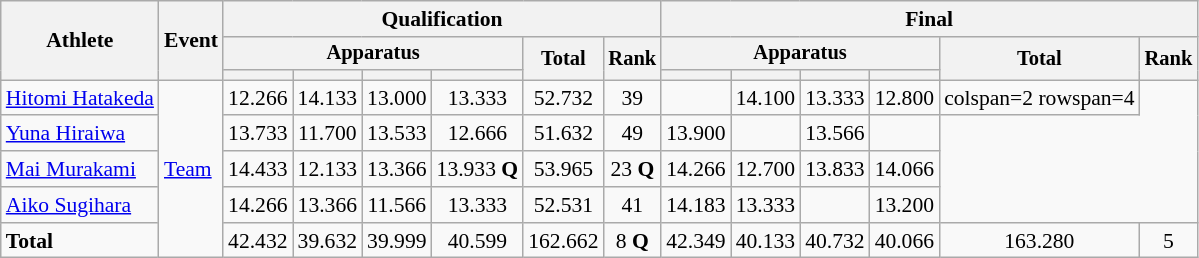<table class="wikitable" style="font-size:90%">
<tr>
<th rowspan=3>Athlete</th>
<th rowspan=3>Event</th>
<th colspan=6>Qualification</th>
<th colspan=6>Final</th>
</tr>
<tr style="font-size:95%">
<th colspan=4>Apparatus</th>
<th rowspan=2>Total</th>
<th rowspan=2>Rank</th>
<th colspan=4>Apparatus</th>
<th rowspan=2>Total</th>
<th rowspan=2>Rank</th>
</tr>
<tr style="font-size:95%">
<th></th>
<th></th>
<th></th>
<th></th>
<th></th>
<th></th>
<th></th>
<th></th>
</tr>
<tr align=center>
<td align=left><a href='#'>Hitomi Hatakeda</a></td>
<td align=left rowspan=5><a href='#'>Team</a></td>
<td>12.266</td>
<td>14.133</td>
<td>13.000</td>
<td>13.333</td>
<td>52.732</td>
<td>39</td>
<td></td>
<td>14.100</td>
<td>13.333</td>
<td>12.800</td>
<td>colspan=2 rowspan=4 </td>
</tr>
<tr align=center>
<td align=left><a href='#'>Yuna Hiraiwa</a></td>
<td>13.733</td>
<td>11.700</td>
<td>13.533</td>
<td>12.666</td>
<td>51.632</td>
<td>49</td>
<td>13.900</td>
<td></td>
<td>13.566</td>
<td></td>
</tr>
<tr align=center>
<td align=left><a href='#'>Mai Murakami</a></td>
<td>14.433</td>
<td>12.133</td>
<td>13.366</td>
<td>13.933 <strong>Q</strong></td>
<td>53.965</td>
<td>23 <strong>Q</strong></td>
<td>14.266</td>
<td>12.700</td>
<td>13.833</td>
<td>14.066</td>
</tr>
<tr align=center>
<td align=left><a href='#'>Aiko Sugihara</a></td>
<td>14.266</td>
<td>13.366</td>
<td>11.566</td>
<td>13.333</td>
<td>52.531</td>
<td>41</td>
<td>14.183</td>
<td>13.333</td>
<td></td>
<td>13.200</td>
</tr>
<tr align=center>
<td align=left><strong>Total</strong></td>
<td>42.432</td>
<td>39.632</td>
<td>39.999</td>
<td>40.599</td>
<td>162.662</td>
<td>8 <strong>Q</strong></td>
<td>42.349</td>
<td>40.133</td>
<td>40.732</td>
<td>40.066</td>
<td>163.280</td>
<td>5</td>
</tr>
</table>
